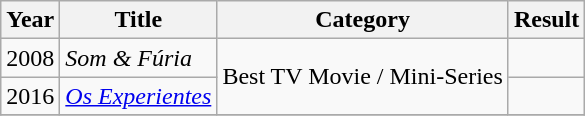<table class="wikitable">
<tr>
<th>Year</th>
<th>Title</th>
<th>Category</th>
<th>Result</th>
</tr>
<tr>
<td>2008</td>
<td><em>Som & Fúria</em></td>
<td rowspan="2">Best TV Movie / Mini-Series</td>
<td></td>
</tr>
<tr>
<td>2016</td>
<td><em><a href='#'>Os Experientes</a></em></td>
<td></td>
</tr>
<tr>
</tr>
</table>
